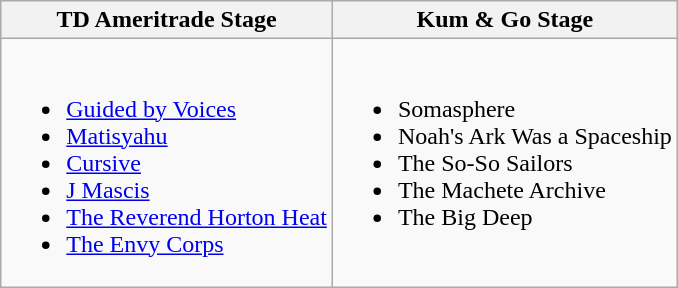<table class="wikitable">
<tr>
<th>TD Ameritrade Stage</th>
<th>Kum & Go Stage</th>
</tr>
<tr valign="top">
<td><br><ul><li><a href='#'>Guided by Voices</a></li><li><a href='#'>Matisyahu</a></li><li><a href='#'>Cursive</a></li><li><a href='#'>J Mascis</a></li><li><a href='#'>The Reverend Horton Heat</a></li><li><a href='#'>The Envy Corps</a></li></ul></td>
<td><br><ul><li>Somasphere</li><li>Noah's Ark Was a Spaceship</li><li>The So-So Sailors</li><li>The Machete Archive</li><li>The Big Deep</li></ul></td>
</tr>
</table>
